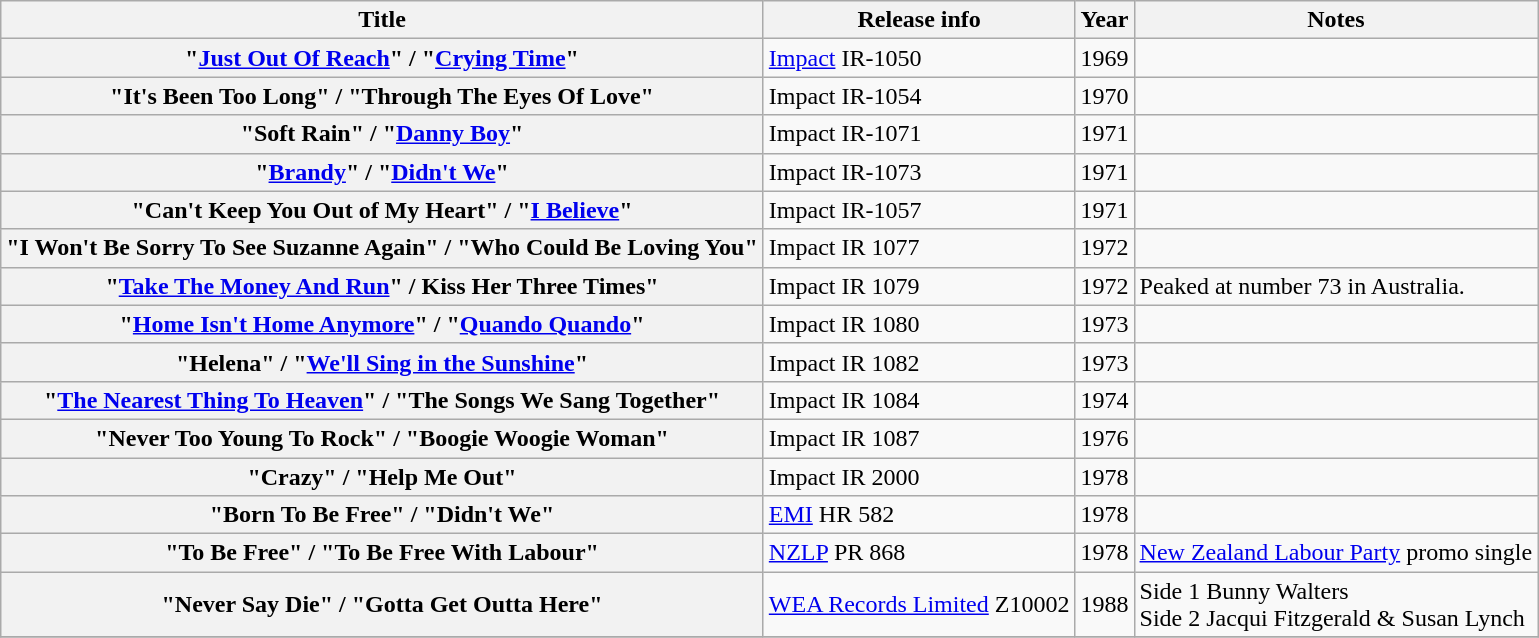<table class="wikitable plainrowheaders sortable">
<tr>
<th scope="col">Title</th>
<th scope="col">Release info</th>
<th scope="col">Year</th>
<th scope="col" class="unsortable">Notes</th>
</tr>
<tr>
<th scope="row">"<a href='#'>Just Out Of Reach</a>" / "<a href='#'>Crying Time</a>"</th>
<td><a href='#'>Impact</a> IR-1050</td>
<td>1969</td>
<td></td>
</tr>
<tr>
<th scope="row">"It's Been Too Long" / "Through The Eyes Of Love"</th>
<td>Impact IR-1054</td>
<td>1970</td>
<td></td>
</tr>
<tr>
<th scope="row">"Soft Rain" / "<a href='#'>Danny Boy</a>"</th>
<td>Impact IR-1071</td>
<td>1971</td>
<td></td>
</tr>
<tr>
<th scope="row">"<a href='#'>Brandy</a>" / "<a href='#'>Didn't We</a>"</th>
<td>Impact IR-1073</td>
<td>1971</td>
<td></td>
</tr>
<tr>
<th scope="row">"Can't Keep You Out of My Heart" / "<a href='#'>I Believe</a>"</th>
<td>Impact IR-1057</td>
<td>1971</td>
<td></td>
</tr>
<tr>
<th scope="row">"I Won't Be Sorry To See Suzanne Again" / "Who Could Be Loving You"</th>
<td>Impact IR 1077</td>
<td>1972</td>
<td></td>
</tr>
<tr>
<th scope="row">"<a href='#'>Take The Money And Run</a>" / Kiss Her Three Times"</th>
<td>Impact IR 1079</td>
<td>1972</td>
<td>Peaked at number 73 in Australia.</td>
</tr>
<tr>
<th scope="row">"<a href='#'>Home Isn't Home Anymore</a>" / "<a href='#'>Quando Quando</a>"</th>
<td>Impact IR 1080</td>
<td>1973</td>
<td></td>
</tr>
<tr>
<th scope="row">"Helena" / "<a href='#'>We'll Sing in the Sunshine</a>"</th>
<td>Impact IR 1082</td>
<td>1973</td>
<td></td>
</tr>
<tr>
<th scope="row">"<a href='#'>The Nearest Thing To Heaven</a>" / "The Songs We Sang Together"</th>
<td>Impact IR 1084</td>
<td>1974</td>
<td></td>
</tr>
<tr>
<th scope="row">"Never Too Young To Rock" / "Boogie Woogie Woman"</th>
<td>Impact IR 1087</td>
<td>1976</td>
<td></td>
</tr>
<tr>
<th scope="row">"Crazy" / "Help Me Out"</th>
<td>Impact IR 2000</td>
<td>1978</td>
<td></td>
</tr>
<tr>
<th scope="row">"Born To Be Free" / "Didn't We"</th>
<td><a href='#'>EMI</a> HR 582</td>
<td>1978</td>
<td></td>
</tr>
<tr>
<th scope="row">"To Be Free" / "To Be Free With Labour"</th>
<td><a href='#'>NZLP</a> PR 868</td>
<td>1978</td>
<td><a href='#'>New Zealand Labour Party</a> promo single</td>
</tr>
<tr>
<th scope="row">"Never Say Die" / "Gotta Get Outta Here"</th>
<td><a href='#'>WEA Records Limited</a> Z10002</td>
<td>1988</td>
<td>Side 1 Bunny Walters<br>Side 2 Jacqui Fitzgerald & Susan Lynch</td>
</tr>
<tr>
</tr>
</table>
